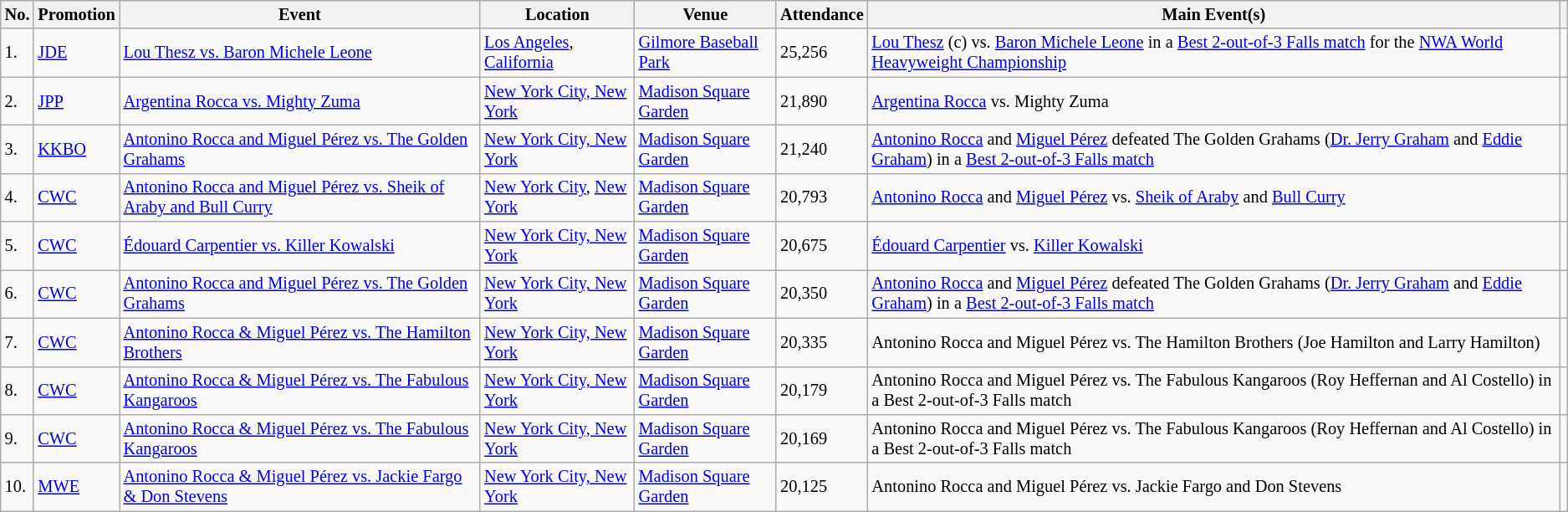<table class="wikitable sortable" style="font-size:85%;">
<tr>
<th>No.</th>
<th>Promotion</th>
<th>Event</th>
<th>Location</th>
<th>Venue</th>
<th>Attendance</th>
<th class=unsortable>Main Event(s)</th>
<th class=unsortable></th>
</tr>
<tr>
<td>1.</td>
<td><a href='#'>JDE</a></td>
<td><a href='#'>Lou Thesz vs. Baron Michele Leone</a> <br> </td>
<td><a href='#'>Los Angeles</a>, <a href='#'>California</a></td>
<td><a href='#'>Gilmore Baseball Park</a></td>
<td>25,256</td>
<td><a href='#'>Lou Thesz</a> (c) vs. <a href='#'>Baron Michele Leone</a> in a <a href='#'>Best 2-out-of-3 Falls match</a> for the <a href='#'>NWA World Heavyweight Championship</a></td>
<td></td>
</tr>
<tr>
<td>2.</td>
<td><a href='#'>JPP</a></td>
<td><a href='#'>Argentina Rocca vs. Mighty Zuma</a> <br> </td>
<td><a href='#'>New York City, New York</a></td>
<td><a href='#'>Madison Square Garden</a></td>
<td>21,890</td>
<td><a href='#'>Argentina Rocca</a> vs. Mighty Zuma</td>
<td></td>
</tr>
<tr>
<td>3.</td>
<td><a href='#'>KKBO</a></td>
<td><a href='#'>Antonino Rocca and Miguel Pérez vs. The Golden Grahams</a> <br> </td>
<td><a href='#'>New York City, New York</a></td>
<td><a href='#'>Madison Square Garden</a></td>
<td>21,240</td>
<td><a href='#'>Antonino Rocca</a> and <a href='#'>Miguel Pérez</a> defeated The Golden Grahams (<a href='#'>Dr. Jerry Graham</a> and <a href='#'>Eddie Graham</a>) in a <a href='#'>Best 2-out-of-3 Falls match</a></td>
<td></td>
</tr>
<tr>
<td>4.</td>
<td><a href='#'>CWC</a></td>
<td><a href='#'>Antonino Rocca and Miguel Pérez vs. Sheik of Araby and Bull Curry</a> <br> </td>
<td><a href='#'>New York City</a>, <a href='#'>New York</a></td>
<td><a href='#'>Madison Square Garden</a></td>
<td>20,793</td>
<td><a href='#'>Antonino Rocca</a> and <a href='#'>Miguel Pérez</a> vs. <a href='#'>Sheik of Araby</a> and <a href='#'>Bull Curry</a></td>
<td></td>
</tr>
<tr>
<td>5.</td>
<td><a href='#'>CWC</a></td>
<td><a href='#'>Édouard Carpentier vs. Killer Kowalski</a> <br> </td>
<td><a href='#'>New York City, New York</a></td>
<td><a href='#'>Madison Square Garden</a></td>
<td>20,675</td>
<td><a href='#'>Édouard Carpentier</a> vs. <a href='#'>Killer Kowalski</a></td>
<td></td>
</tr>
<tr>
<td>6.</td>
<td><a href='#'>CWC</a></td>
<td><a href='#'>Antonino Rocca and Miguel Pérez vs. The Golden Grahams</a> <br> </td>
<td><a href='#'>New York City, New York</a></td>
<td><a href='#'>Madison Square Garden</a></td>
<td>20,350</td>
<td><a href='#'>Antonino Rocca</a> and <a href='#'>Miguel Pérez</a> defeated The Golden Grahams (<a href='#'>Dr. Jerry Graham</a> and <a href='#'>Eddie Graham</a>) in a <a href='#'>Best 2-out-of-3 Falls match</a></td>
<td></td>
</tr>
<tr>
<td>7.</td>
<td><a href='#'>CWC</a></td>
<td><a href='#'>Antonino Rocca & Miguel Pérez vs. The Hamilton Brothers</a> <br> </td>
<td><a href='#'>New York City, New York</a></td>
<td><a href='#'>Madison Square Garden</a></td>
<td>20,335</td>
<td>Antonino Rocca and Miguel Pérez vs. The Hamilton Brothers (Joe Hamilton and Larry Hamilton)</td>
<td></td>
</tr>
<tr>
<td>8.</td>
<td><a href='#'>CWC</a></td>
<td><a href='#'>Antonino Rocca & Miguel Pérez vs. The Fabulous Kangaroos</a> <br> </td>
<td><a href='#'>New York City, New York</a></td>
<td><a href='#'>Madison Square Garden</a></td>
<td>20,179</td>
<td>Antonino Rocca and Miguel Pérez vs. The Fabulous Kangaroos (Roy Heffernan and Al Costello) in a Best 2-out-of-3 Falls match</td>
<td></td>
</tr>
<tr>
<td>9.</td>
<td><a href='#'>CWC</a></td>
<td><a href='#'>Antonino Rocca & Miguel Pérez vs. The Fabulous Kangaroos</a> <br> </td>
<td><a href='#'>New York City, New York</a></td>
<td><a href='#'>Madison Square Garden</a></td>
<td>20,169</td>
<td>Antonino Rocca and Miguel Pérez vs. The Fabulous Kangaroos (Roy Heffernan and Al Costello) in a Best 2-out-of-3 Falls match</td>
<td></td>
</tr>
<tr>
<td>10.</td>
<td><a href='#'>MWE</a></td>
<td><a href='#'>Antonino Rocca & Miguel Pérez vs. Jackie Fargo & Don Stevens</a> <br> </td>
<td><a href='#'>New York City, New York</a></td>
<td><a href='#'>Madison Square Garden</a></td>
<td>20,125</td>
<td>Antonino Rocca and Miguel Pérez vs. Jackie Fargo and Don Stevens</td>
<td></td>
</tr>
</table>
